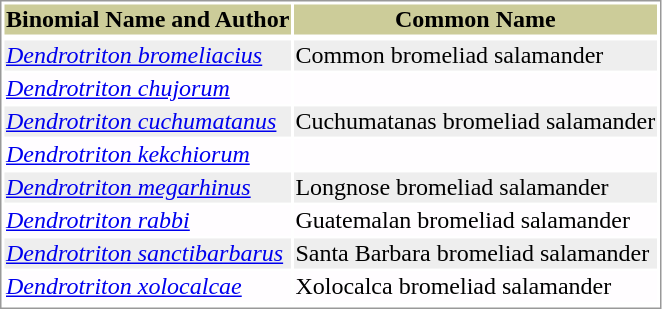<table style="text-align:left; border:1px solid #999999; ">
<tr style="background:#CCCC99; text-align: center; ">
<th>Binomial Name and Author</th>
<th>Common Name</th>
</tr>
<tr>
</tr>
<tr style="background:#EEEEEE;">
<td><em><a href='#'>Dendrotriton bromeliacius</a></em> <br> </td>
<td>Common bromeliad salamander</td>
</tr>
<tr style="background:#FFFDFF;">
<td><em><a href='#'>Dendrotriton chujorum</a></em> <br> </td>
<td></td>
</tr>
<tr style="background:#EEEEEE;">
<td><em><a href='#'>Dendrotriton cuchumatanus</a></em> <br> </td>
<td>Cuchumatanas bromeliad salamander</td>
</tr>
<tr style="background:#FFFDFF;">
<td><em><a href='#'>Dendrotriton kekchiorum</a></em> <br> </td>
<td></td>
</tr>
<tr style="background:#EEEEEE;">
<td><em><a href='#'>Dendrotriton megarhinus</a></em> <br> </td>
<td>Longnose bromeliad salamander</td>
</tr>
<tr style="background:#FFFDFF;">
<td><em><a href='#'>Dendrotriton rabbi</a></em> <br> </td>
<td>Guatemalan bromeliad salamander</td>
</tr>
<tr style="background:#EEEEEE;">
<td><em><a href='#'>Dendrotriton sanctibarbarus</a></em> <br> </td>
<td>Santa Barbara bromeliad salamander</td>
</tr>
<tr style="background:#FFFDFF;">
<td><em><a href='#'>Dendrotriton xolocalcae</a></em> <br> </td>
<td>Xolocalca bromeliad salamander</td>
</tr>
<tr>
</tr>
</table>
